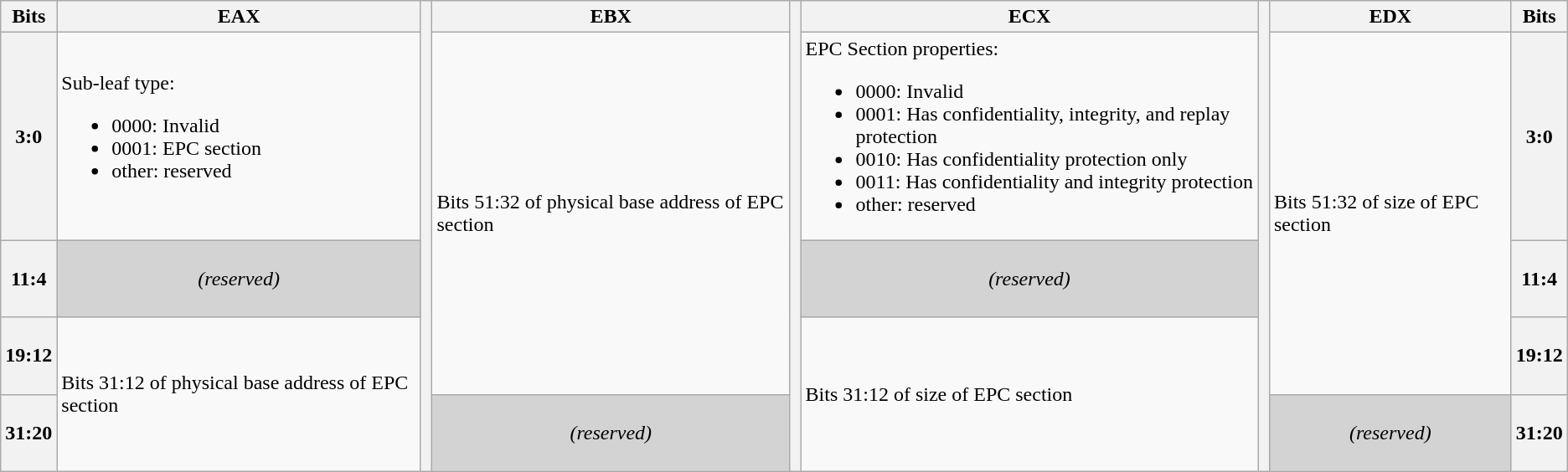<table class="wikitable">
<tr>
<th>Bits</th>
<th>EAX</th>
<th scope="col" style="width: 0.5em; border-spacing:0; padding:0px" rowspan="5"></th>
<th>EBX</th>
<th scope="col" style="width: 0.5em; border-spacing:0; padding:0px" rowspan="5"></th>
<th>ECX</th>
<th scope="col" style="width: 0.5em; border-spacing:0; padding:0px" rowspan="5"></th>
<th>EDX</th>
<th>Bits</th>
</tr>
<tr>
<th>3:0</th>
<td>Sub-leaf type:<br><ul><li>0000: Invalid</li><li>0001: EPC section</li><li>other: reserved</li></ul></td>
<td rowspan=3>Bits 51:32 of physical base address of EPC section</td>
<td>EPC Section properties:<br><ul><li>0000: Invalid</li><li>0001: Has confidentiality, integrity, and replay protection</li><li>0010: Has confidentiality protection only</li><li>0011: Has confidentiality and integrity protection</li><li>other: reserved</li></ul></td>
<td rowspan=3>Bits 51:32 of size of EPC section</td>
<th>3:0</th>
</tr>
<tr>
<th><br>11:4<br> </th>
<td style="text-align:center; background:lightgrey;"><em>(reserved)</em></td>
<td style="text-align:center; background:lightgrey;"><em>(reserved)</em></td>
<th><br>11:4<br> </th>
</tr>
<tr>
<th><br>19:12<br> </th>
<td rowspan=2>Bits 31:12 of physical base address of EPC section</td>
<td rowspan=2>Bits 31:12 of size of EPC section</td>
<th><br>19:12<br> </th>
</tr>
<tr>
<th><br>31:20<br> </th>
<td style="text-align:center; background:lightgrey;"><em>(reserved)</em></td>
<td style="text-align:center; background:lightgrey;"><em>(reserved)</em></td>
<th><br>31:20<br> </th>
</tr>
</table>
